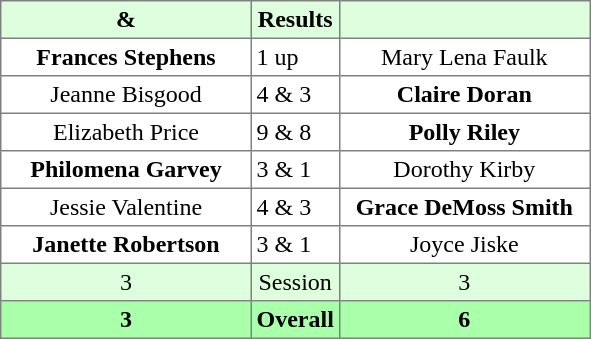<table border="1" cellpadding="3" style="border-collapse: collapse; text-align:center;">
<tr style="background:#ddffdd;">
<th width=160> & </th>
<th>Results</th>
<th width=160></th>
</tr>
<tr>
<td><strong>Frances Stephens</strong></td>
<td align=left> 1 up</td>
<td>Mary Lena Faulk</td>
</tr>
<tr>
<td>Jeanne Bisgood</td>
<td align=left> 4 & 3</td>
<td><strong>Claire Doran</strong></td>
</tr>
<tr>
<td>Elizabeth Price</td>
<td align=left> 9 & 8</td>
<td><strong>Polly Riley</strong></td>
</tr>
<tr>
<td><strong>Philomena Garvey</strong></td>
<td align=left> 3 & 1</td>
<td>Dorothy Kirby</td>
</tr>
<tr>
<td>Jessie Valentine</td>
<td align=left> 4 & 3</td>
<td><strong>Grace DeMoss Smith</strong></td>
</tr>
<tr>
<td><strong>Janette Robertson</strong></td>
<td align=left> 3 & 1</td>
<td>Joyce Jiske</td>
</tr>
<tr style="background:#ddffdd;">
<td>3</td>
<td>Session</td>
<td>3</td>
</tr>
<tr style="background:#aaffaa;">
<th>3</th>
<th>Overall</th>
<th>6</th>
</tr>
</table>
